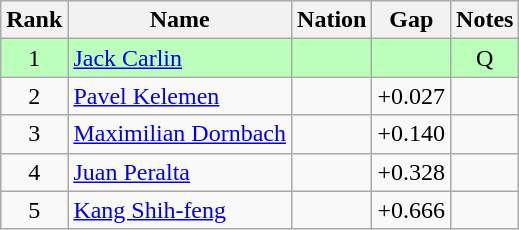<table class="wikitable sortable" style="text-align:center">
<tr>
<th>Rank</th>
<th>Name</th>
<th>Nation</th>
<th>Gap</th>
<th>Notes</th>
</tr>
<tr bgcolor=bbffbb>
<td>1</td>
<td align="left"><a href='#'>Jack Carlin</a></td>
<td align="left"></td>
<td></td>
<td>Q</td>
</tr>
<tr>
<td>2</td>
<td align="left"><a href='#'>Pavel Kelemen</a></td>
<td align="left"></td>
<td>+0.027</td>
<td></td>
</tr>
<tr>
<td>3</td>
<td align="left"><a href='#'>Maximilian Dornbach</a></td>
<td align="left"></td>
<td>+0.140</td>
<td></td>
</tr>
<tr>
<td>4</td>
<td align="left"><a href='#'>Juan Peralta</a></td>
<td align="left"></td>
<td>+0.328</td>
<td></td>
</tr>
<tr>
<td>5</td>
<td align="left"><a href='#'>Kang Shih-feng</a></td>
<td align="left"></td>
<td>+0.666</td>
<td></td>
</tr>
</table>
